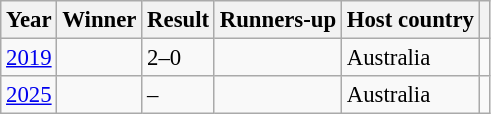<table class="wikitable plainrowheaders" style="font-size:95%">
<tr>
<th scope="col">Year</th>
<th scope="col">Winner</th>
<th scope="col">Result</th>
<th scope="col">Runners-up</th>
<th scope="col">Host country</th>
<th scope="col"></th>
</tr>
<tr>
<td><a href='#'>2019</a></td>
<td></td>
<td>2–0</td>
<td></td>
<td>Australia</td>
<td></td>
</tr>
<tr>
<td><a href='#'>2025</a></td>
<td></td>
<td>–</td>
<td></td>
<td>Australia</td>
<td></td>
</tr>
</table>
